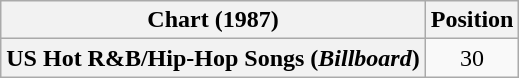<table class="wikitable plainrowheaders" style="text-align:center">
<tr>
<th scope="col">Chart (1987)</th>
<th scope="col">Position</th>
</tr>
<tr>
<th scope="row">US Hot R&B/Hip-Hop Songs (<em>Billboard</em>)</th>
<td>30</td>
</tr>
</table>
